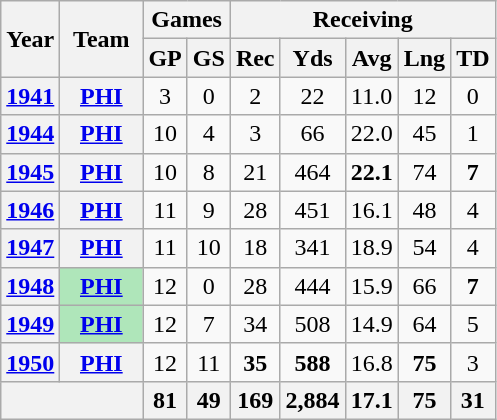<table class="wikitable" style="text-align:center">
<tr>
<th rowspan="2">Year</th>
<th rowspan="2">Team</th>
<th colspan="2">Games</th>
<th colspan="5">Receiving</th>
</tr>
<tr>
<th>GP</th>
<th>GS</th>
<th>Rec</th>
<th>Yds</th>
<th>Avg</th>
<th>Lng</th>
<th>TD</th>
</tr>
<tr>
<th><a href='#'>1941</a></th>
<th><a href='#'>PHI</a></th>
<td>3</td>
<td>0</td>
<td>2</td>
<td>22</td>
<td>11.0</td>
<td>12</td>
<td>0</td>
</tr>
<tr>
<th><a href='#'>1944</a></th>
<th><a href='#'>PHI</a></th>
<td>10</td>
<td>4</td>
<td>3</td>
<td>66</td>
<td>22.0</td>
<td>45</td>
<td>1</td>
</tr>
<tr>
<th><a href='#'>1945</a></th>
<th><a href='#'>PHI</a></th>
<td>10</td>
<td>8</td>
<td>21</td>
<td>464</td>
<td><strong>22.1</strong></td>
<td>74</td>
<td><strong>7</strong></td>
</tr>
<tr>
<th><a href='#'>1946</a></th>
<th><a href='#'>PHI</a></th>
<td>11</td>
<td>9</td>
<td>28</td>
<td>451</td>
<td>16.1</td>
<td>48</td>
<td>4</td>
</tr>
<tr>
<th><a href='#'>1947</a></th>
<th><a href='#'>PHI</a></th>
<td>11</td>
<td>10</td>
<td>18</td>
<td>341</td>
<td>18.9</td>
<td>54</td>
<td>4</td>
</tr>
<tr>
<th><a href='#'>1948</a></th>
<th style="background:#afe6ba; width:3em;"><a href='#'>PHI</a></th>
<td>12</td>
<td>0</td>
<td>28</td>
<td>444</td>
<td>15.9</td>
<td>66</td>
<td><strong>7</strong></td>
</tr>
<tr>
<th><a href='#'>1949</a></th>
<th style="background:#afe6ba; width:3em;"><a href='#'>PHI</a></th>
<td>12</td>
<td>7</td>
<td>34</td>
<td>508</td>
<td>14.9</td>
<td>64</td>
<td>5</td>
</tr>
<tr>
<th><a href='#'>1950</a></th>
<th><a href='#'>PHI</a></th>
<td>12</td>
<td>11</td>
<td><strong>35</strong></td>
<td><strong>588</strong></td>
<td>16.8</td>
<td><strong>75</strong></td>
<td>3</td>
</tr>
<tr>
<th colspan="2"></th>
<th>81</th>
<th>49</th>
<th>169</th>
<th>2,884</th>
<th>17.1</th>
<th>75</th>
<th>31</th>
</tr>
</table>
